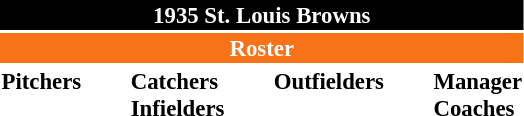<table class="toccolours" style="font-size: 95%;">
<tr>
<th colspan="10" style="background-color: black; color: white; text-align: center;">1935 St. Louis Browns</th>
</tr>
<tr>
<td colspan="10" style="background-color: #F87217; color: white; text-align: center;"><strong>Roster</strong></td>
</tr>
<tr>
<td valign="top"><strong>Pitchers</strong><br>











</td>
<td width="25px"></td>
<td valign="top"><strong>Catchers</strong><br>


<strong>Infielders</strong>









</td>
<td width="25px"></td>
<td valign="top"><strong>Outfielders</strong><br>






</td>
<td width="25px"></td>
<td valign="top"><strong>Manager</strong><br>
<strong>Coaches</strong>

</td>
</tr>
<tr>
</tr>
</table>
